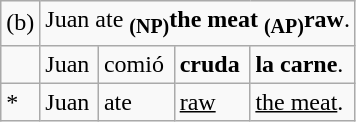<table class="wikitable">
<tr>
<td>(b)</td>
<td colspan="4">Juan ate <strong><sub>(NP)</sub>the meat <sub>(AP)</sub>raw</strong>.</td>
</tr>
<tr>
<td></td>
<td>Juan</td>
<td>comió</td>
<td><strong>cruda</strong></td>
<td><strong>la carne</strong>.</td>
</tr>
<tr>
<td>*</td>
<td>Juan</td>
<td>ate</td>
<td><u>raw</u></td>
<td><u>the meat</u>.</td>
</tr>
</table>
